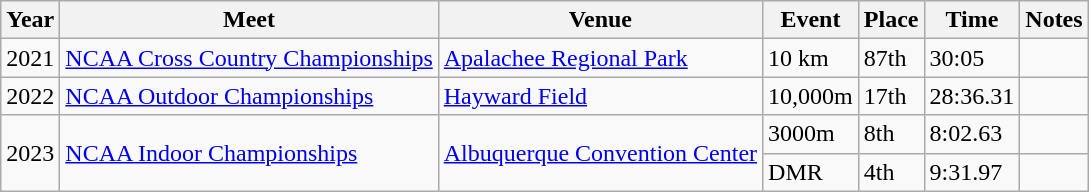<table class="wikitable">
<tr>
<th>Year</th>
<th>Meet</th>
<th>Venue</th>
<th>Event</th>
<th>Place</th>
<th>Time</th>
<th>Notes</th>
</tr>
<tr>
<td>2021</td>
<td><a href='#'>NCAA Cross Country Championships</a></td>
<td><a href='#'>Apalachee Regional Park</a></td>
<td>10 km</td>
<td>87th</td>
<td>30:05</td>
<td></td>
</tr>
<tr>
<td>2022</td>
<td><a href='#'>NCAA Outdoor Championships</a></td>
<td><a href='#'>Hayward Field</a></td>
<td>10,000m</td>
<td>17th</td>
<td>28:36.31</td>
<td></td>
</tr>
<tr>
<td rowspan="2">2023</td>
<td rowspan="2"><a href='#'>NCAA Indoor Championships</a></td>
<td rowspan="2"><a href='#'>Albuquerque Convention Center</a></td>
<td>3000m</td>
<td>8th</td>
<td>8:02.63</td>
<td></td>
</tr>
<tr>
<td>DMR</td>
<td>4th</td>
<td>9:31.97</td>
<td></td>
</tr>
</table>
